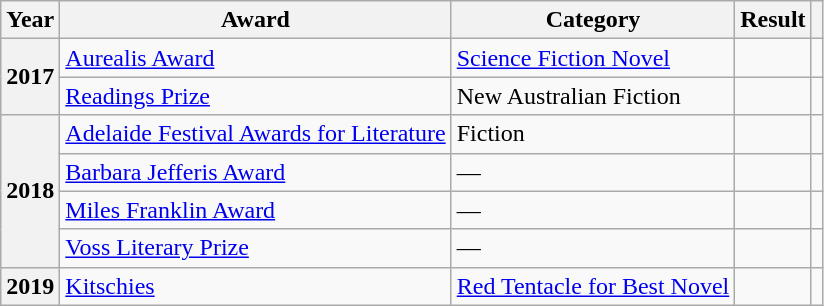<table class="wikitable sortable">
<tr>
<th>Year</th>
<th>Award</th>
<th>Category</th>
<th>Result</th>
<th></th>
</tr>
<tr>
<th rowspan="2">2017</th>
<td><a href='#'>Aurealis Award</a></td>
<td><a href='#'>Science Fiction Novel</a></td>
<td></td>
<td></td>
</tr>
<tr>
<td><a href='#'>Readings Prize</a></td>
<td>New Australian Fiction</td>
<td></td>
<td></td>
</tr>
<tr>
<th rowspan="4">2018</th>
<td><a href='#'>Adelaide Festival Awards for Literature</a></td>
<td>Fiction</td>
<td></td>
<td></td>
</tr>
<tr>
<td><a href='#'>Barbara Jefferis Award</a></td>
<td>—</td>
<td></td>
<td></td>
</tr>
<tr>
<td><a href='#'>Miles Franklin Award</a></td>
<td>—</td>
<td></td>
<td></td>
</tr>
<tr>
<td><a href='#'>Voss Literary Prize</a></td>
<td>—</td>
<td></td>
<td></td>
</tr>
<tr>
<th>2019</th>
<td><a href='#'>Kitschies</a></td>
<td><a href='#'>Red Tentacle for Best Novel</a></td>
<td></td>
<td></td>
</tr>
</table>
